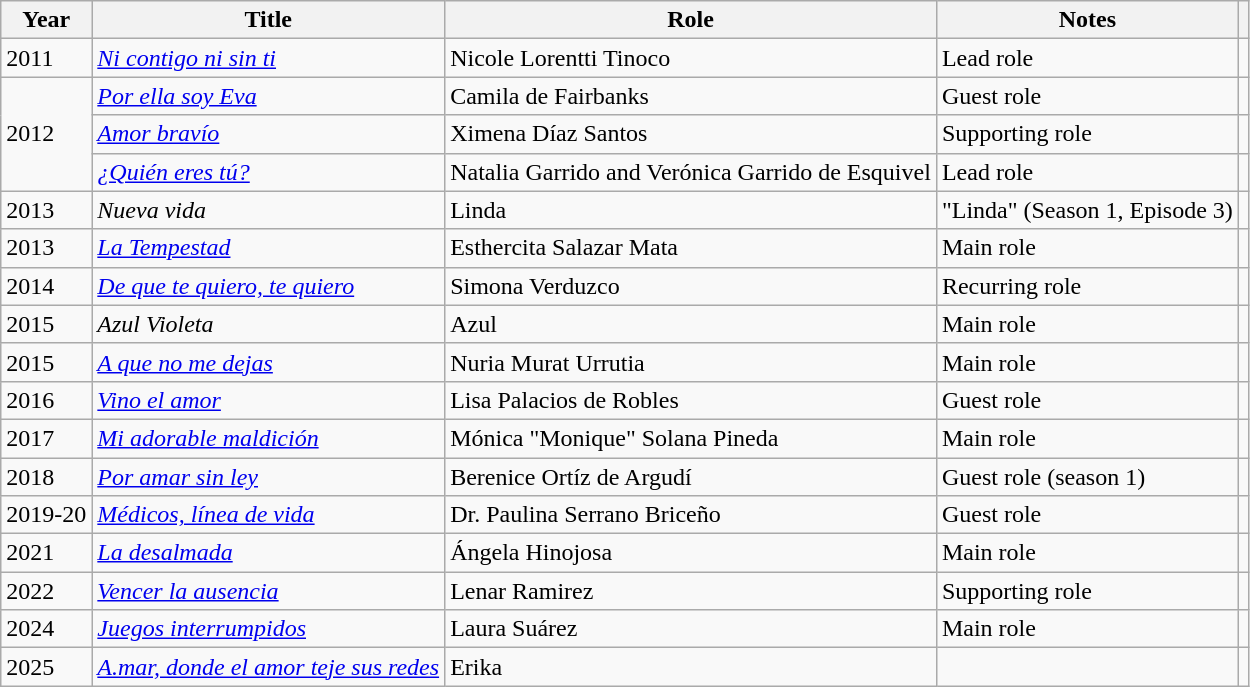<table class="wikitable plainrowheaders sortable">
<tr>
<th scope="col">Year</th>
<th scope="col">Title</th>
<th scope="col">Role</th>
<th scope="col" class="unsortable">Notes</th>
<th class="unsortable"></th>
</tr>
<tr>
<td>2011</td>
<td><em><a href='#'>Ni contigo ni sin ti</a></em></td>
<td>Nicole Lorentti Tinoco</td>
<td>Lead role</td>
<td></td>
</tr>
<tr>
<td rowspan=3>2012</td>
<td><em><a href='#'>Por ella soy Eva</a></em></td>
<td>Camila de Fairbanks</td>
<td>Guest role</td>
<td></td>
</tr>
<tr>
<td><em><a href='#'>Amor bravío</a></em></td>
<td>Ximena Díaz Santos</td>
<td>Supporting role</td>
<td></td>
</tr>
<tr>
<td><em><a href='#'>¿Quién eres tú?</a></em></td>
<td>Natalia Garrido and Verónica Garrido de Esquivel</td>
<td>Lead role</td>
<td></td>
</tr>
<tr>
<td>2013</td>
<td><em>Nueva vida</em></td>
<td>Linda</td>
<td>"Linda" (Season 1, Episode 3)</td>
<td></td>
</tr>
<tr>
<td>2013</td>
<td><em><a href='#'>La Tempestad</a></em></td>
<td>Esthercita Salazar Mata</td>
<td>Main role</td>
<td></td>
</tr>
<tr>
<td>2014</td>
<td><em><a href='#'>De que te quiero, te quiero</a></em></td>
<td>Simona Verduzco</td>
<td>Recurring role</td>
<td></td>
</tr>
<tr>
<td>2015</td>
<td><em>Azul Violeta</em></td>
<td>Azul</td>
<td>Main role</td>
<td></td>
</tr>
<tr>
<td>2015</td>
<td><em><a href='#'>A que no me dejas</a></em></td>
<td>Nuria Murat Urrutia</td>
<td>Main role</td>
<td></td>
</tr>
<tr>
<td>2016</td>
<td><em><a href='#'>Vino el amor</a></em></td>
<td>Lisa Palacios de Robles</td>
<td>Guest role</td>
<td></td>
</tr>
<tr>
<td>2017</td>
<td><em><a href='#'>Mi adorable maldición</a></em></td>
<td>Mónica "Monique" Solana Pineda</td>
<td>Main role</td>
<td></td>
</tr>
<tr>
<td>2018</td>
<td><em><a href='#'>Por amar sin ley</a></em></td>
<td>Berenice Ortíz de Argudí</td>
<td>Guest role (season 1)</td>
<td></td>
</tr>
<tr>
<td>2019-20</td>
<td><em><a href='#'>Médicos, línea de vida</a></em></td>
<td>Dr. Paulina Serrano Briceño</td>
<td>Guest role</td>
<td></td>
</tr>
<tr>
<td>2021</td>
<td><em><a href='#'>La desalmada</a></em></td>
<td>Ángela Hinojosa</td>
<td>Main role</td>
<td></td>
</tr>
<tr>
<td>2022</td>
<td><em><a href='#'>Vencer la ausencia</a></em></td>
<td>Lenar Ramirez</td>
<td>Supporting role</td>
<td></td>
</tr>
<tr>
<td>2024</td>
<td><em><a href='#'>Juegos interrumpidos</a></em></td>
<td>Laura Suárez</td>
<td>Main role</td>
<td></td>
</tr>
<tr>
<td>2025</td>
<td><em><a href='#'>A.mar, donde el amor teje sus redes</a></em></td>
<td>Erika</td>
<td></td>
<td></td>
</tr>
</table>
